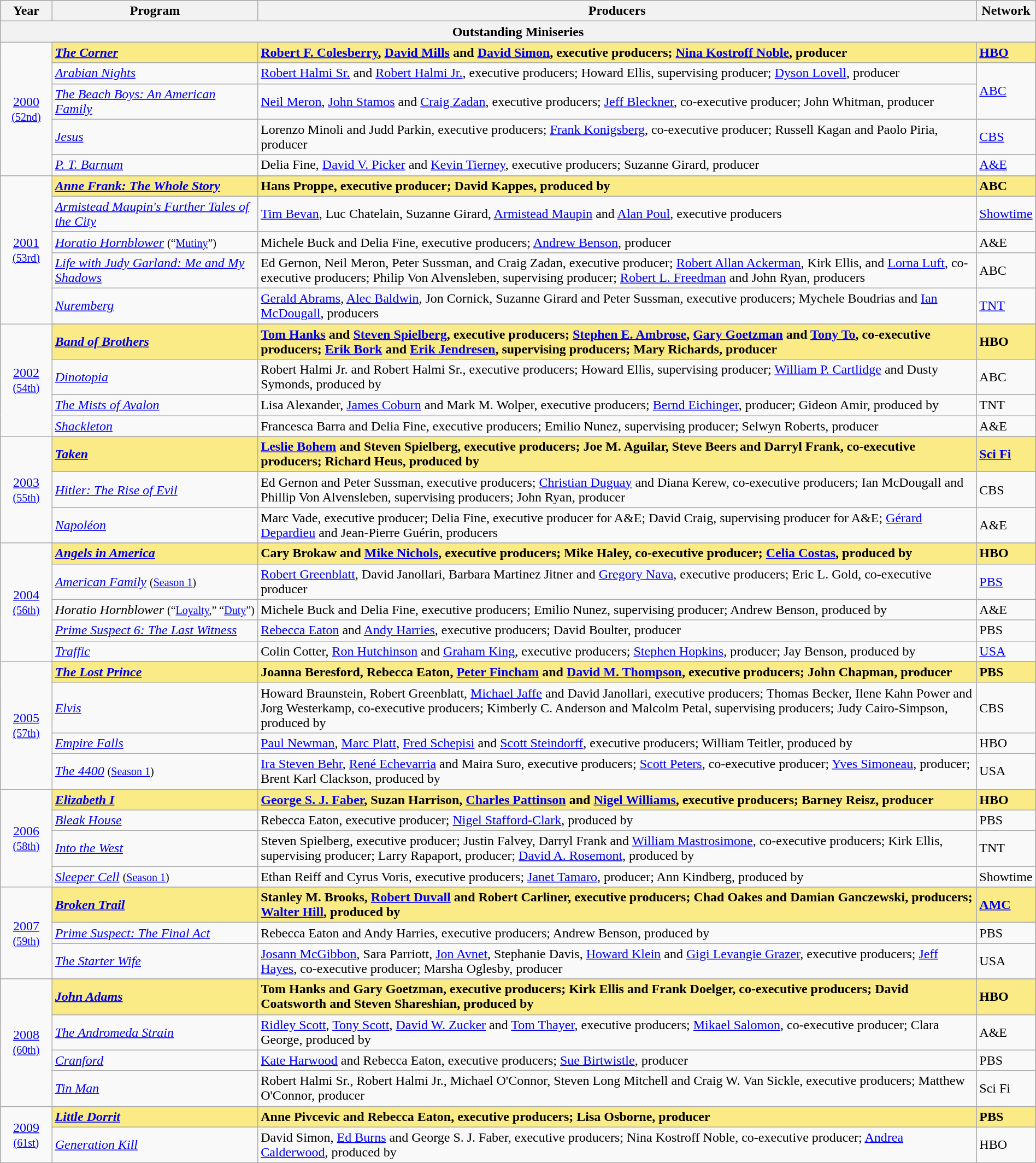<table class="wikitable" style="width:100%">
<tr bgcolor="#bebebe">
<th width="5%">Year</th>
<th width="20%">Program</th>
<th width="70%">Producers</th>
<th width="5%">Network</th>
</tr>
<tr>
<th colspan="4">Outstanding Miniseries</th>
</tr>
<tr>
<td rowspan=6 style="text-align:center"><a href='#'>2000</a><br><small><a href='#'>(52nd)</a></small><br></td>
</tr>
<tr style="background:#FAEB86">
<td><strong><em><a href='#'>The Corner</a></em></strong></td>
<td><strong><a href='#'>Robert F. Colesberry</a>, <a href='#'>David Mills</a> and <a href='#'>David Simon</a>, executive producers; <a href='#'>Nina Kostroff Noble</a>, producer</strong></td>
<td><strong><a href='#'>HBO</a></strong></td>
</tr>
<tr>
<td><em><a href='#'>Arabian Nights</a></em></td>
<td><a href='#'>Robert Halmi Sr.</a> and <a href='#'>Robert Halmi Jr.</a>, executive producers; Howard Ellis, supervising producer; <a href='#'>Dyson Lovell</a>, producer</td>
<td rowspan=2><a href='#'>ABC</a></td>
</tr>
<tr>
<td><em><a href='#'>The Beach Boys: An American Family</a></em></td>
<td><a href='#'>Neil Meron</a>, <a href='#'>John Stamos</a> and <a href='#'>Craig Zadan</a>, executive producers; <a href='#'>Jeff Bleckner</a>, co-executive producer; John Whitman, producer</td>
</tr>
<tr>
<td><em><a href='#'>Jesus</a></em></td>
<td>Lorenzo Minoli and Judd Parkin, executive producers; <a href='#'>Frank Konigsberg</a>, co-executive producer; Russell Kagan and Paolo Piria, producer</td>
<td><a href='#'>CBS</a></td>
</tr>
<tr>
<td><em><a href='#'>P. T. Barnum</a></em></td>
<td>Delia Fine, <a href='#'>David V. Picker</a> and <a href='#'>Kevin Tierney</a>, executive producers; Suzanne Girard, producer</td>
<td><a href='#'>A&E</a></td>
</tr>
<tr>
<td rowspan=6 style="text-align:center"><a href='#'>2001</a><br><small><a href='#'>(53rd)</a></small><br></td>
</tr>
<tr style="background:#FAEB86">
<td><strong><em><a href='#'>Anne Frank: The Whole Story</a></em></strong></td>
<td><strong>Hans Proppe, executive producer; David Kappes, produced by</strong></td>
<td><strong>ABC</strong></td>
</tr>
<tr>
<td><em><a href='#'>Armistead Maupin's Further Tales of the City</a></em></td>
<td><a href='#'>Tim Bevan</a>, Luc Chatelain, Suzanne Girard, <a href='#'>Armistead Maupin</a> and <a href='#'>Alan Poul</a>, executive producers</td>
<td><a href='#'>Showtime</a></td>
</tr>
<tr>
<td><em><a href='#'>Horatio Hornblower</a></em> <small>(“<a href='#'>Mutiny</a>”)</small></td>
<td>Michele Buck and Delia Fine, executive producers; <a href='#'>Andrew Benson</a>, producer</td>
<td>A&E</td>
</tr>
<tr>
<td><em><a href='#'>Life with Judy Garland: Me and My Shadows</a></em></td>
<td>Ed Gernon, Neil Meron, Peter Sussman, and Craig Zadan, executive producer; <a href='#'>Robert Allan Ackerman</a>, Kirk Ellis, and <a href='#'>Lorna Luft</a>, co-executive producers; Philip Von Alvensleben, supervising producer; <a href='#'>Robert L. Freedman</a> and John Ryan, producers</td>
<td>ABC</td>
</tr>
<tr>
<td><em><a href='#'>Nuremberg</a></em></td>
<td><a href='#'>Gerald Abrams</a>, <a href='#'>Alec Baldwin</a>, Jon Cornick, Suzanne Girard and Peter Sussman, executive producers; Mychele Boudrias and <a href='#'>Ian McDougall</a>, producers</td>
<td><a href='#'>TNT</a></td>
</tr>
<tr>
<td rowspan=5 style="text-align:center"><a href='#'>2002</a><br><small><a href='#'>(54th)</a></small><br></td>
</tr>
<tr style="background:#FAEB86">
<td><strong><em><a href='#'>Band of Brothers</a></em></strong></td>
<td><strong><a href='#'>Tom Hanks</a> and <a href='#'>Steven Spielberg</a>, executive producers; <a href='#'>Stephen E. Ambrose</a>, <a href='#'>Gary Goetzman</a> and <a href='#'>Tony To</a>, co-executive producers; <a href='#'>Erik Bork</a> and <a href='#'>Erik Jendresen</a>, supervising producers; Mary Richards, producer</strong></td>
<td><strong>HBO</strong></td>
</tr>
<tr>
<td><em><a href='#'>Dinotopia</a></em></td>
<td>Robert Halmi Jr. and Robert Halmi Sr., executive producers; Howard Ellis, supervising producer; <a href='#'>William P. Cartlidge</a> and Dusty Symonds, produced by</td>
<td>ABC</td>
</tr>
<tr>
<td><em><a href='#'>The Mists of Avalon</a></em></td>
<td>Lisa Alexander, <a href='#'>James Coburn</a> and Mark M. Wolper, executive producers; <a href='#'>Bernd Eichinger</a>, producer; Gideon Amir, produced by</td>
<td>TNT</td>
</tr>
<tr>
<td><em><a href='#'>Shackleton</a></em></td>
<td>Francesca Barra and Delia Fine, executive producers; Emilio Nunez, supervising producer; Selwyn Roberts, producer</td>
<td>A&E</td>
</tr>
<tr>
<td rowspan=4 style="text-align:center"><a href='#'>2003</a><br><small><a href='#'>(55th)</a></small><br></td>
</tr>
<tr style="background:#FAEB86">
<td><strong><em><a href='#'>Taken</a></em></strong></td>
<td><strong><a href='#'>Leslie Bohem</a> and Steven Spielberg, executive producers; Joe M. Aguilar, Steve Beers and Darryl Frank, co-executive producers; Richard Heus, produced by</strong></td>
<td><strong><a href='#'>Sci Fi</a></strong></td>
</tr>
<tr>
<td><em><a href='#'>Hitler: The Rise of Evil</a></em></td>
<td>Ed Gernon and Peter Sussman, executive producers; <a href='#'>Christian Duguay</a> and Diana Kerew, co-executive producers; Ian McDougall and Phillip Von Alvensleben, supervising producers; John Ryan, producer</td>
<td>CBS</td>
</tr>
<tr>
<td><em><a href='#'>Napoléon</a></em></td>
<td>Marc Vade, executive producer; Delia Fine, executive producer for A&E; David Craig, supervising producer for A&E; <a href='#'>Gérard Depardieu</a> and Jean-Pierre Guérin, producers</td>
<td>A&E</td>
</tr>
<tr>
<td rowspan=6 style="text-align:center"><a href='#'>2004</a><br><small><a href='#'>(56th)</a></small><br></td>
</tr>
<tr style="background:#FAEB86">
<td><strong><em><a href='#'>Angels in America</a></em></strong></td>
<td><strong>Cary Brokaw and <a href='#'>Mike Nichols</a>, executive producers; Mike Haley, co-executive producer; <a href='#'>Celia Costas</a>, produced by</strong></td>
<td><strong>HBO</strong></td>
</tr>
<tr>
<td><em><a href='#'>American Family</a></em> <small>(<a href='#'>Season 1</a>)</small></td>
<td><a href='#'>Robert Greenblatt</a>, David Janollari, Barbara Martinez Jitner and <a href='#'>Gregory Nava</a>, executive producers; Eric L. Gold, co-executive producer</td>
<td><a href='#'>PBS</a></td>
</tr>
<tr>
<td><em>Horatio Hornblower</em> <small>(“<a href='#'>Loyalty</a>,” “<a href='#'>Duty</a>”)</small></td>
<td>Michele Buck and Delia Fine, executive producers; Emilio Nunez, supervising producer; Andrew Benson, produced by</td>
<td>A&E</td>
</tr>
<tr>
<td><em><a href='#'>Prime Suspect 6: The Last Witness</a></em></td>
<td><a href='#'>Rebecca Eaton</a> and <a href='#'>Andy Harries</a>, executive producers; David Boulter, producer</td>
<td>PBS</td>
</tr>
<tr>
<td><em><a href='#'>Traffic</a></em></td>
<td>Colin Cotter, <a href='#'>Ron Hutchinson</a> and <a href='#'>Graham King</a>, executive producers; <a href='#'>Stephen Hopkins</a>, producer; Jay Benson, produced by</td>
<td><a href='#'>USA</a></td>
</tr>
<tr>
<td rowspan=5 style="text-align:center"><a href='#'>2005</a><br><small><a href='#'>(57th)</a></small><br></td>
</tr>
<tr style="background:#FAEB86">
<td><strong><em><a href='#'>The Lost Prince</a></em></strong></td>
<td><strong>Joanna Beresford, Rebecca Eaton, <a href='#'>Peter Fincham</a> and <a href='#'>David M. Thompson</a>, executive producers; John Chapman, producer</strong></td>
<td><strong>PBS</strong></td>
</tr>
<tr>
<td><em><a href='#'>Elvis</a></em></td>
<td>Howard Braunstein, Robert Greenblatt, <a href='#'>Michael Jaffe</a> and David Janollari, executive producers; Thomas Becker, Ilene Kahn Power and Jorg Westerkamp, co-executive producers; Kimberly C. Anderson and Malcolm Petal, supervising producers; Judy Cairo-Simpson, produced by</td>
<td>CBS</td>
</tr>
<tr>
<td><em><a href='#'>Empire Falls</a></em></td>
<td><a href='#'>Paul Newman</a>, <a href='#'>Marc Platt</a>, <a href='#'>Fred Schepisi</a> and <a href='#'>Scott Steindorff</a>, executive producers; William Teitler, produced by</td>
<td>HBO</td>
</tr>
<tr>
<td><em><a href='#'>The 4400</a></em> <small>(<a href='#'>Season 1</a>)</small></td>
<td><a href='#'>Ira Steven Behr</a>, <a href='#'>René Echevarria</a> and Maira Suro, executive producers; <a href='#'>Scott Peters</a>, co-executive producer; <a href='#'>Yves Simoneau</a>, producer; Brent Karl Clackson, produced by</td>
<td>USA</td>
</tr>
<tr>
<td rowspan=5 style="text-align:center"><a href='#'>2006</a><br><small><a href='#'>(58th)</a></small><br></td>
</tr>
<tr style="background:#FAEB86">
<td><strong><em><a href='#'>Elizabeth I</a></em></strong></td>
<td><strong><a href='#'>George S. J. Faber</a>, Suzan Harrison, <a href='#'>Charles Pattinson</a> and <a href='#'>Nigel Williams</a>, executive producers; Barney Reisz, producer</strong></td>
<td><strong>HBO</strong></td>
</tr>
<tr>
<td><em><a href='#'>Bleak House</a></em></td>
<td>Rebecca Eaton, executive producer; <a href='#'>Nigel Stafford-Clark</a>, produced by</td>
<td>PBS</td>
</tr>
<tr>
<td><em><a href='#'>Into the West</a></em></td>
<td>Steven Spielberg, executive producer; Justin Falvey, Darryl Frank and <a href='#'>William Mastrosimone</a>, co-executive producers; Kirk Ellis, supervising producer; Larry Rapaport, producer; <a href='#'>David A. Rosemont</a>, produced by</td>
<td>TNT</td>
</tr>
<tr>
<td><em><a href='#'>Sleeper Cell</a></em> <small>(<a href='#'>Season 1</a>)</small></td>
<td>Ethan Reiff and Cyrus Voris, executive producers; <a href='#'>Janet Tamaro</a>, producer; Ann Kindberg, produced by</td>
<td>Showtime</td>
</tr>
<tr>
<td rowspan=4 style="text-align:center"><a href='#'>2007</a><br><small><a href='#'>(59th)</a></small><br></td>
</tr>
<tr style="background:#FAEB86">
<td><strong><em><a href='#'>Broken Trail</a></em></strong></td>
<td><strong>Stanley M. Brooks, <a href='#'>Robert Duvall</a> and Robert Carliner, executive producers; Chad Oakes and Damian Ganczewski, producers; <a href='#'>Walter Hill</a>, produced by</strong></td>
<td><strong><a href='#'>AMC</a></strong></td>
</tr>
<tr>
<td><em><a href='#'>Prime Suspect: The Final Act</a></em></td>
<td>Rebecca Eaton and Andy Harries, executive producers; Andrew Benson, produced by</td>
<td>PBS</td>
</tr>
<tr>
<td><em><a href='#'>The Starter Wife</a></em></td>
<td><a href='#'>Josann McGibbon</a>, Sara Parriott, <a href='#'>Jon Avnet</a>, Stephanie Davis, <a href='#'>Howard Klein</a> and <a href='#'>Gigi Levangie Grazer</a>, executive producers; <a href='#'>Jeff Hayes</a>, co-executive producer; Marsha Oglesby, producer</td>
<td>USA</td>
</tr>
<tr>
<td rowspan=5 style="text-align:center"><a href='#'>2008</a><br><small><a href='#'>(60th)</a></small><br></td>
</tr>
<tr style="background:#FAEB86">
<td><strong><em><a href='#'>John Adams</a></em></strong></td>
<td><strong>Tom Hanks and Gary Goetzman, executive producers; Kirk Ellis and Frank Doelger, co-executive producers; David Coatsworth and Steven Shareshian, produced by</strong></td>
<td><strong>HBO</strong></td>
</tr>
<tr>
<td><em><a href='#'>The Andromeda Strain</a></em></td>
<td><a href='#'>Ridley Scott</a>, <a href='#'>Tony Scott</a>, <a href='#'>David W. Zucker</a> and <a href='#'>Tom Thayer</a>, executive producers; <a href='#'>Mikael Salomon</a>, co-executive producer; Clara George, produced by</td>
<td>A&E</td>
</tr>
<tr>
<td><em><a href='#'>Cranford</a></em></td>
<td><a href='#'>Kate Harwood</a> and Rebecca Eaton, executive producers; <a href='#'>Sue Birtwistle</a>, producer</td>
<td>PBS</td>
</tr>
<tr>
<td><em><a href='#'>Tin Man</a></em></td>
<td>Robert Halmi Sr., Robert Halmi Jr., Michael O'Connor, Steven Long Mitchell and Craig W. Van Sickle, executive producers; Matthew O'Connor, producer</td>
<td>Sci Fi</td>
</tr>
<tr>
<td rowspan=3 style="text-align:center"><a href='#'>2009</a><br><small><a href='#'>(61st)</a></small><br></td>
</tr>
<tr style="background:#FAEB86">
<td><strong><em><a href='#'>Little Dorrit</a></em></strong></td>
<td><strong>Anne Pivcevic and Rebecca Eaton, executive producers; Lisa Osborne, producer</strong></td>
<td><strong>PBS</strong></td>
</tr>
<tr>
<td><em><a href='#'>Generation Kill</a></em></td>
<td>David Simon, <a href='#'>Ed Burns</a> and George S. J. Faber, executive producers; Nina Kostroff Noble, co-executive producer; <a href='#'>Andrea Calderwood</a>, produced by</td>
<td>HBO</td>
</tr>
</table>
